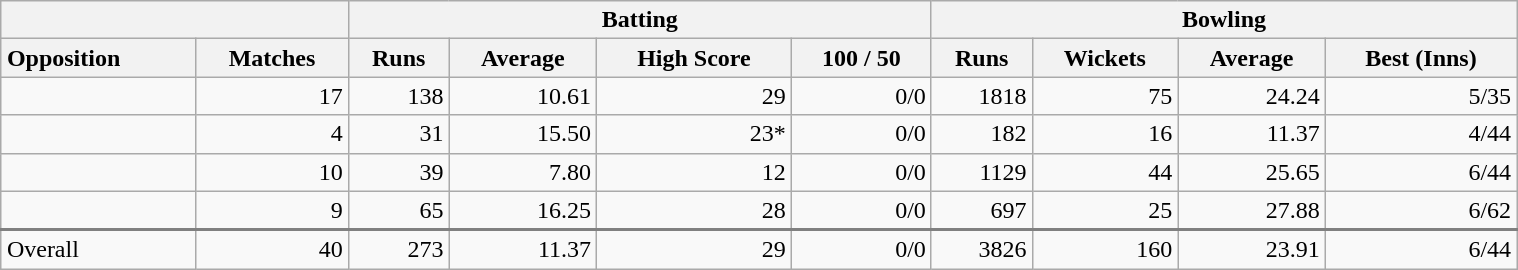<table class="wikitable" style="margin: 1em auto 1em auto" width="80%">
<tr>
<th colspan=2> </th>
<th colspan=4>Batting</th>
<th colspan=4>Bowling</th>
</tr>
<tr>
<th style="text-align:left;">Opposition</th>
<th>Matches</th>
<th>Runs</th>
<th>Average</th>
<th>High Score</th>
<th>100 / 50</th>
<th>Runs</th>
<th>Wickets</th>
<th>Average</th>
<th>Best (Inns)</th>
</tr>
<tr style="text-align:right;">
<td style="text-align:left;"></td>
<td>17</td>
<td>138</td>
<td>10.61</td>
<td>29</td>
<td>0/0</td>
<td>1818</td>
<td>75</td>
<td>24.24</td>
<td>5/35</td>
</tr>
<tr style="text-align:right;">
<td style="text-align:left;"></td>
<td>4</td>
<td>31</td>
<td>15.50</td>
<td>23*</td>
<td>0/0</td>
<td>182</td>
<td>16</td>
<td>11.37</td>
<td>4/44</td>
</tr>
<tr style="text-align:right;">
<td style="text-align:left;"></td>
<td>10</td>
<td>39</td>
<td>7.80</td>
<td>12</td>
<td>0/0</td>
<td>1129</td>
<td>44</td>
<td>25.65</td>
<td>6/44</td>
</tr>
<tr style="text-align:right;">
<td style="text-align:left;"></td>
<td>9</td>
<td>65</td>
<td>16.25</td>
<td>28</td>
<td>0/0</td>
<td>697</td>
<td>25</td>
<td>27.88</td>
<td>6/62</td>
</tr>
<tr style="text-align:right; border-top:solid 2px grey;">
<td style="text-align:left;">Overall</td>
<td>40</td>
<td>273</td>
<td>11.37</td>
<td>29</td>
<td>0/0</td>
<td>3826</td>
<td>160</td>
<td>23.91</td>
<td>6/44</td>
</tr>
</table>
